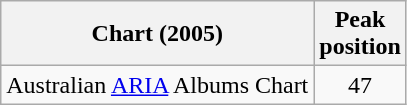<table class="wikitable">
<tr>
<th>Chart (2005)</th>
<th>Peak<br>position</th>
</tr>
<tr>
<td>Australian <a href='#'>ARIA</a> Albums Chart</td>
<td align="center">47</td>
</tr>
</table>
